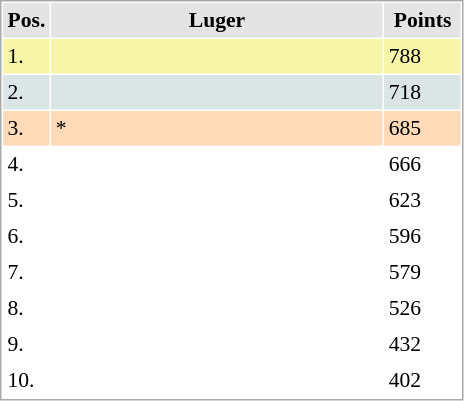<table cellspacing="1" cellpadding="3" style="border:1px solid #aaa; font-size:90%;">
<tr style="background:#e4e4e4;">
<th style="width:10px;">Pos.</th>
<th style="width:215px;">Luger</th>
<th style="width:45px;">Points</th>
</tr>
<tr style="background:#f7f6a8;">
<td>1.</td>
<td align="left"><strong></strong></td>
<td>788</td>
</tr>
<tr style="background:#dce5e5;">
<td>2.</td>
<td align="left"></td>
<td>718</td>
</tr>
<tr style="background:#ffdab9;">
<td>3.</td>
<td align="left">*</td>
<td>685</td>
</tr>
<tr>
<td>4.</td>
<td align="left"></td>
<td>666</td>
</tr>
<tr>
<td>5.</td>
<td align="left"></td>
<td>623</td>
</tr>
<tr>
<td>6.</td>
<td align="left"></td>
<td>596</td>
</tr>
<tr>
<td>7.</td>
<td align="left"></td>
<td>579</td>
</tr>
<tr>
<td>8.</td>
<td align="left"></td>
<td>526</td>
</tr>
<tr>
<td>9.</td>
<td align="left"></td>
<td>432</td>
</tr>
<tr>
<td>10.</td>
<td align="left"></td>
<td>402</td>
</tr>
</table>
